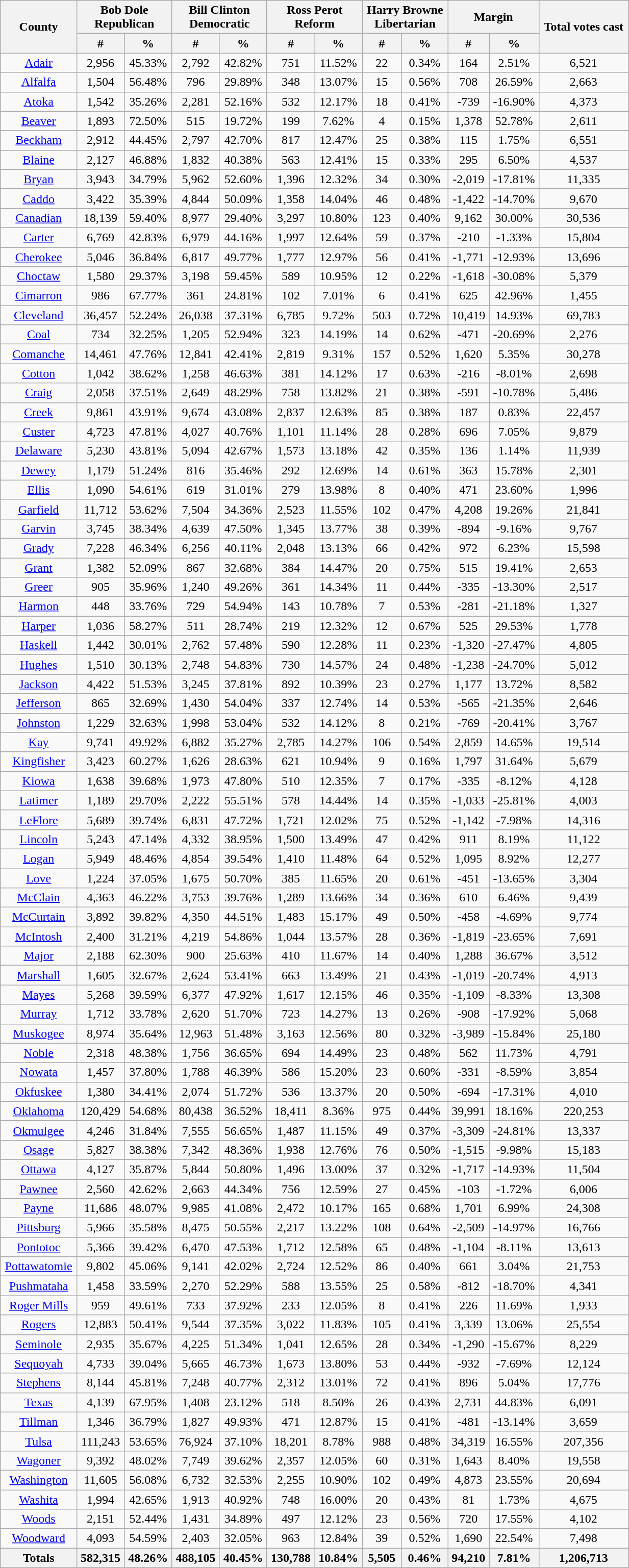<table width="65%"  class="wikitable sortable" style="text-align:center">
<tr>
<th colspan="1" rowspan="2">County</th>
<th style="text-align:center;" colspan="2">Bob Dole<br>Republican</th>
<th style="text-align:center;" colspan="2">Bill Clinton<br>Democratic</th>
<th style="text-align:center;" colspan="2">Ross Perot<br>Reform</th>
<th style="text-align:center;" colspan="2">Harry Browne<br>Libertarian</th>
<th style="text-align:center;" colspan="2">Margin</th>
<th colspan="1" rowspan="2" style="text-align:center;">Total votes cast</th>
</tr>
<tr>
<th style="text-align:center;" data-sort-type="number">#</th>
<th style="text-align:center;" data-sort-type="number">%</th>
<th style="text-align:center;" data-sort-type="number">#</th>
<th style="text-align:center;" data-sort-type="number">%</th>
<th style="text-align:center;" data-sort-type="number">#</th>
<th style="text-align:center;" data-sort-type="number">%</th>
<th style="text-align:center;" data-sort-type="number">#</th>
<th style="text-align:center;" data-sort-type="number">%</th>
<th style="text-align:center;" data-sort-type="number">#</th>
<th style="text-align:center;" data-sort-type="number">%</th>
</tr>
<tr style="text-align:center;">
<td><a href='#'>Adair</a></td>
<td>2,956</td>
<td>45.33%</td>
<td>2,792</td>
<td>42.82%</td>
<td>751</td>
<td>11.52%</td>
<td>22</td>
<td>0.34%</td>
<td>164</td>
<td>2.51%</td>
<td>6,521</td>
</tr>
<tr style="text-align:center;">
<td><a href='#'>Alfalfa</a></td>
<td>1,504</td>
<td>56.48%</td>
<td>796</td>
<td>29.89%</td>
<td>348</td>
<td>13.07%</td>
<td>15</td>
<td>0.56%</td>
<td>708</td>
<td>26.59%</td>
<td>2,663</td>
</tr>
<tr style="text-align:center;">
<td><a href='#'>Atoka</a></td>
<td>1,542</td>
<td>35.26%</td>
<td>2,281</td>
<td>52.16%</td>
<td>532</td>
<td>12.17%</td>
<td>18</td>
<td>0.41%</td>
<td>-739</td>
<td>-16.90%</td>
<td>4,373</td>
</tr>
<tr style="text-align:center;">
<td><a href='#'>Beaver</a></td>
<td>1,893</td>
<td>72.50%</td>
<td>515</td>
<td>19.72%</td>
<td>199</td>
<td>7.62%</td>
<td>4</td>
<td>0.15%</td>
<td>1,378</td>
<td>52.78%</td>
<td>2,611</td>
</tr>
<tr style="text-align:center;">
<td><a href='#'>Beckham</a></td>
<td>2,912</td>
<td>44.45%</td>
<td>2,797</td>
<td>42.70%</td>
<td>817</td>
<td>12.47%</td>
<td>25</td>
<td>0.38%</td>
<td>115</td>
<td>1.75%</td>
<td>6,551</td>
</tr>
<tr style="text-align:center;">
<td><a href='#'>Blaine</a></td>
<td>2,127</td>
<td>46.88%</td>
<td>1,832</td>
<td>40.38%</td>
<td>563</td>
<td>12.41%</td>
<td>15</td>
<td>0.33%</td>
<td>295</td>
<td>6.50%</td>
<td>4,537</td>
</tr>
<tr style="text-align:center;">
<td><a href='#'>Bryan</a></td>
<td>3,943</td>
<td>34.79%</td>
<td>5,962</td>
<td>52.60%</td>
<td>1,396</td>
<td>12.32%</td>
<td>34</td>
<td>0.30%</td>
<td>-2,019</td>
<td>-17.81%</td>
<td>11,335</td>
</tr>
<tr style="text-align:center;">
<td><a href='#'>Caddo</a></td>
<td>3,422</td>
<td>35.39%</td>
<td>4,844</td>
<td>50.09%</td>
<td>1,358</td>
<td>14.04%</td>
<td>46</td>
<td>0.48%</td>
<td>-1,422</td>
<td>-14.70%</td>
<td>9,670</td>
</tr>
<tr style="text-align:center;">
<td><a href='#'>Canadian</a></td>
<td>18,139</td>
<td>59.40%</td>
<td>8,977</td>
<td>29.40%</td>
<td>3,297</td>
<td>10.80%</td>
<td>123</td>
<td>0.40%</td>
<td>9,162</td>
<td>30.00%</td>
<td>30,536</td>
</tr>
<tr style="text-align:center;">
<td><a href='#'>Carter</a></td>
<td>6,769</td>
<td>42.83%</td>
<td>6,979</td>
<td>44.16%</td>
<td>1,997</td>
<td>12.64%</td>
<td>59</td>
<td>0.37%</td>
<td>-210</td>
<td>-1.33%</td>
<td>15,804</td>
</tr>
<tr style="text-align:center;">
<td><a href='#'>Cherokee</a></td>
<td>5,046</td>
<td>36.84%</td>
<td>6,817</td>
<td>49.77%</td>
<td>1,777</td>
<td>12.97%</td>
<td>56</td>
<td>0.41%</td>
<td>-1,771</td>
<td>-12.93%</td>
<td>13,696</td>
</tr>
<tr style="text-align:center;">
<td><a href='#'>Choctaw</a></td>
<td>1,580</td>
<td>29.37%</td>
<td>3,198</td>
<td>59.45%</td>
<td>589</td>
<td>10.95%</td>
<td>12</td>
<td>0.22%</td>
<td>-1,618</td>
<td>-30.08%</td>
<td>5,379</td>
</tr>
<tr style="text-align:center;">
<td><a href='#'>Cimarron</a></td>
<td>986</td>
<td>67.77%</td>
<td>361</td>
<td>24.81%</td>
<td>102</td>
<td>7.01%</td>
<td>6</td>
<td>0.41%</td>
<td>625</td>
<td>42.96%</td>
<td>1,455</td>
</tr>
<tr style="text-align:center;">
<td><a href='#'>Cleveland</a></td>
<td>36,457</td>
<td>52.24%</td>
<td>26,038</td>
<td>37.31%</td>
<td>6,785</td>
<td>9.72%</td>
<td>503</td>
<td>0.72%</td>
<td>10,419</td>
<td>14.93%</td>
<td>69,783</td>
</tr>
<tr style="text-align:center;">
<td><a href='#'>Coal</a></td>
<td>734</td>
<td>32.25%</td>
<td>1,205</td>
<td>52.94%</td>
<td>323</td>
<td>14.19%</td>
<td>14</td>
<td>0.62%</td>
<td>-471</td>
<td>-20.69%</td>
<td>2,276</td>
</tr>
<tr style="text-align:center;">
<td><a href='#'>Comanche</a></td>
<td>14,461</td>
<td>47.76%</td>
<td>12,841</td>
<td>42.41%</td>
<td>2,819</td>
<td>9.31%</td>
<td>157</td>
<td>0.52%</td>
<td>1,620</td>
<td>5.35%</td>
<td>30,278</td>
</tr>
<tr style="text-align:center;">
<td><a href='#'>Cotton</a></td>
<td>1,042</td>
<td>38.62%</td>
<td>1,258</td>
<td>46.63%</td>
<td>381</td>
<td>14.12%</td>
<td>17</td>
<td>0.63%</td>
<td>-216</td>
<td>-8.01%</td>
<td>2,698</td>
</tr>
<tr style="text-align:center;">
<td><a href='#'>Craig</a></td>
<td>2,058</td>
<td>37.51%</td>
<td>2,649</td>
<td>48.29%</td>
<td>758</td>
<td>13.82%</td>
<td>21</td>
<td>0.38%</td>
<td>-591</td>
<td>-10.78%</td>
<td>5,486</td>
</tr>
<tr style="text-align:center;">
<td><a href='#'>Creek</a></td>
<td>9,861</td>
<td>43.91%</td>
<td>9,674</td>
<td>43.08%</td>
<td>2,837</td>
<td>12.63%</td>
<td>85</td>
<td>0.38%</td>
<td>187</td>
<td>0.83%</td>
<td>22,457</td>
</tr>
<tr style="text-align:center;">
<td><a href='#'>Custer</a></td>
<td>4,723</td>
<td>47.81%</td>
<td>4,027</td>
<td>40.76%</td>
<td>1,101</td>
<td>11.14%</td>
<td>28</td>
<td>0.28%</td>
<td>696</td>
<td>7.05%</td>
<td>9,879</td>
</tr>
<tr style="text-align:center;">
<td><a href='#'>Delaware</a></td>
<td>5,230</td>
<td>43.81%</td>
<td>5,094</td>
<td>42.67%</td>
<td>1,573</td>
<td>13.18%</td>
<td>42</td>
<td>0.35%</td>
<td>136</td>
<td>1.14%</td>
<td>11,939</td>
</tr>
<tr style="text-align:center;">
<td><a href='#'>Dewey</a></td>
<td>1,179</td>
<td>51.24%</td>
<td>816</td>
<td>35.46%</td>
<td>292</td>
<td>12.69%</td>
<td>14</td>
<td>0.61%</td>
<td>363</td>
<td>15.78%</td>
<td>2,301</td>
</tr>
<tr style="text-align:center;">
<td><a href='#'>Ellis</a></td>
<td>1,090</td>
<td>54.61%</td>
<td>619</td>
<td>31.01%</td>
<td>279</td>
<td>13.98%</td>
<td>8</td>
<td>0.40%</td>
<td>471</td>
<td>23.60%</td>
<td>1,996</td>
</tr>
<tr style="text-align:center;">
<td><a href='#'>Garfield</a></td>
<td>11,712</td>
<td>53.62%</td>
<td>7,504</td>
<td>34.36%</td>
<td>2,523</td>
<td>11.55%</td>
<td>102</td>
<td>0.47%</td>
<td>4,208</td>
<td>19.26%</td>
<td>21,841</td>
</tr>
<tr style="text-align:center;">
<td><a href='#'>Garvin</a></td>
<td>3,745</td>
<td>38.34%</td>
<td>4,639</td>
<td>47.50%</td>
<td>1,345</td>
<td>13.77%</td>
<td>38</td>
<td>0.39%</td>
<td>-894</td>
<td>-9.16%</td>
<td>9,767</td>
</tr>
<tr style="text-align:center;">
<td><a href='#'>Grady</a></td>
<td>7,228</td>
<td>46.34%</td>
<td>6,256</td>
<td>40.11%</td>
<td>2,048</td>
<td>13.13%</td>
<td>66</td>
<td>0.42%</td>
<td>972</td>
<td>6.23%</td>
<td>15,598</td>
</tr>
<tr style="text-align:center;">
<td><a href='#'>Grant</a></td>
<td>1,382</td>
<td>52.09%</td>
<td>867</td>
<td>32.68%</td>
<td>384</td>
<td>14.47%</td>
<td>20</td>
<td>0.75%</td>
<td>515</td>
<td>19.41%</td>
<td>2,653</td>
</tr>
<tr style="text-align:center;">
<td><a href='#'>Greer</a></td>
<td>905</td>
<td>35.96%</td>
<td>1,240</td>
<td>49.26%</td>
<td>361</td>
<td>14.34%</td>
<td>11</td>
<td>0.44%</td>
<td>-335</td>
<td>-13.30%</td>
<td>2,517</td>
</tr>
<tr style="text-align:center;">
<td><a href='#'>Harmon</a></td>
<td>448</td>
<td>33.76%</td>
<td>729</td>
<td>54.94%</td>
<td>143</td>
<td>10.78%</td>
<td>7</td>
<td>0.53%</td>
<td>-281</td>
<td>-21.18%</td>
<td>1,327</td>
</tr>
<tr style="text-align:center;">
<td><a href='#'>Harper</a></td>
<td>1,036</td>
<td>58.27%</td>
<td>511</td>
<td>28.74%</td>
<td>219</td>
<td>12.32%</td>
<td>12</td>
<td>0.67%</td>
<td>525</td>
<td>29.53%</td>
<td>1,778</td>
</tr>
<tr style="text-align:center;">
<td><a href='#'>Haskell</a></td>
<td>1,442</td>
<td>30.01%</td>
<td>2,762</td>
<td>57.48%</td>
<td>590</td>
<td>12.28%</td>
<td>11</td>
<td>0.23%</td>
<td>-1,320</td>
<td>-27.47%</td>
<td>4,805</td>
</tr>
<tr style="text-align:center;">
<td><a href='#'>Hughes</a></td>
<td>1,510</td>
<td>30.13%</td>
<td>2,748</td>
<td>54.83%</td>
<td>730</td>
<td>14.57%</td>
<td>24</td>
<td>0.48%</td>
<td>-1,238</td>
<td>-24.70%</td>
<td>5,012</td>
</tr>
<tr style="text-align:center;">
<td><a href='#'>Jackson</a></td>
<td>4,422</td>
<td>51.53%</td>
<td>3,245</td>
<td>37.81%</td>
<td>892</td>
<td>10.39%</td>
<td>23</td>
<td>0.27%</td>
<td>1,177</td>
<td>13.72%</td>
<td>8,582</td>
</tr>
<tr style="text-align:center;">
<td><a href='#'>Jefferson</a></td>
<td>865</td>
<td>32.69%</td>
<td>1,430</td>
<td>54.04%</td>
<td>337</td>
<td>12.74%</td>
<td>14</td>
<td>0.53%</td>
<td>-565</td>
<td>-21.35%</td>
<td>2,646</td>
</tr>
<tr style="text-align:center;">
<td><a href='#'>Johnston</a></td>
<td>1,229</td>
<td>32.63%</td>
<td>1,998</td>
<td>53.04%</td>
<td>532</td>
<td>14.12%</td>
<td>8</td>
<td>0.21%</td>
<td>-769</td>
<td>-20.41%</td>
<td>3,767</td>
</tr>
<tr style="text-align:center;">
<td><a href='#'>Kay</a></td>
<td>9,741</td>
<td>49.92%</td>
<td>6,882</td>
<td>35.27%</td>
<td>2,785</td>
<td>14.27%</td>
<td>106</td>
<td>0.54%</td>
<td>2,859</td>
<td>14.65%</td>
<td>19,514</td>
</tr>
<tr style="text-align:center;">
<td><a href='#'>Kingfisher</a></td>
<td>3,423</td>
<td>60.27%</td>
<td>1,626</td>
<td>28.63%</td>
<td>621</td>
<td>10.94%</td>
<td>9</td>
<td>0.16%</td>
<td>1,797</td>
<td>31.64%</td>
<td>5,679</td>
</tr>
<tr style="text-align:center;">
<td><a href='#'>Kiowa</a></td>
<td>1,638</td>
<td>39.68%</td>
<td>1,973</td>
<td>47.80%</td>
<td>510</td>
<td>12.35%</td>
<td>7</td>
<td>0.17%</td>
<td>-335</td>
<td>-8.12%</td>
<td>4,128</td>
</tr>
<tr style="text-align:center;">
<td><a href='#'>Latimer</a></td>
<td>1,189</td>
<td>29.70%</td>
<td>2,222</td>
<td>55.51%</td>
<td>578</td>
<td>14.44%</td>
<td>14</td>
<td>0.35%</td>
<td>-1,033</td>
<td>-25.81%</td>
<td>4,003</td>
</tr>
<tr style="text-align:center;">
<td><a href='#'>LeFlore</a></td>
<td>5,689</td>
<td>39.74%</td>
<td>6,831</td>
<td>47.72%</td>
<td>1,721</td>
<td>12.02%</td>
<td>75</td>
<td>0.52%</td>
<td>-1,142</td>
<td>-7.98%</td>
<td>14,316</td>
</tr>
<tr style="text-align:center;">
<td><a href='#'>Lincoln</a></td>
<td>5,243</td>
<td>47.14%</td>
<td>4,332</td>
<td>38.95%</td>
<td>1,500</td>
<td>13.49%</td>
<td>47</td>
<td>0.42%</td>
<td>911</td>
<td>8.19%</td>
<td>11,122</td>
</tr>
<tr style="text-align:center;">
<td><a href='#'>Logan</a></td>
<td>5,949</td>
<td>48.46%</td>
<td>4,854</td>
<td>39.54%</td>
<td>1,410</td>
<td>11.48%</td>
<td>64</td>
<td>0.52%</td>
<td>1,095</td>
<td>8.92%</td>
<td>12,277</td>
</tr>
<tr style="text-align:center;">
<td><a href='#'>Love</a></td>
<td>1,224</td>
<td>37.05%</td>
<td>1,675</td>
<td>50.70%</td>
<td>385</td>
<td>11.65%</td>
<td>20</td>
<td>0.61%</td>
<td>-451</td>
<td>-13.65%</td>
<td>3,304</td>
</tr>
<tr style="text-align:center;">
<td><a href='#'>McClain</a></td>
<td>4,363</td>
<td>46.22%</td>
<td>3,753</td>
<td>39.76%</td>
<td>1,289</td>
<td>13.66%</td>
<td>34</td>
<td>0.36%</td>
<td>610</td>
<td>6.46%</td>
<td>9,439</td>
</tr>
<tr style="text-align:center;">
<td><a href='#'>McCurtain</a></td>
<td>3,892</td>
<td>39.82%</td>
<td>4,350</td>
<td>44.51%</td>
<td>1,483</td>
<td>15.17%</td>
<td>49</td>
<td>0.50%</td>
<td>-458</td>
<td>-4.69%</td>
<td>9,774</td>
</tr>
<tr style="text-align:center;">
<td><a href='#'>McIntosh</a></td>
<td>2,400</td>
<td>31.21%</td>
<td>4,219</td>
<td>54.86%</td>
<td>1,044</td>
<td>13.57%</td>
<td>28</td>
<td>0.36%</td>
<td>-1,819</td>
<td>-23.65%</td>
<td>7,691</td>
</tr>
<tr style="text-align:center;">
<td><a href='#'>Major</a></td>
<td>2,188</td>
<td>62.30%</td>
<td>900</td>
<td>25.63%</td>
<td>410</td>
<td>11.67%</td>
<td>14</td>
<td>0.40%</td>
<td>1,288</td>
<td>36.67%</td>
<td>3,512</td>
</tr>
<tr style="text-align:center;">
<td><a href='#'>Marshall</a></td>
<td>1,605</td>
<td>32.67%</td>
<td>2,624</td>
<td>53.41%</td>
<td>663</td>
<td>13.49%</td>
<td>21</td>
<td>0.43%</td>
<td>-1,019</td>
<td>-20.74%</td>
<td>4,913</td>
</tr>
<tr style="text-align:center;">
<td><a href='#'>Mayes</a></td>
<td>5,268</td>
<td>39.59%</td>
<td>6,377</td>
<td>47.92%</td>
<td>1,617</td>
<td>12.15%</td>
<td>46</td>
<td>0.35%</td>
<td>-1,109</td>
<td>-8.33%</td>
<td>13,308</td>
</tr>
<tr style="text-align:center;">
<td><a href='#'>Murray</a></td>
<td>1,712</td>
<td>33.78%</td>
<td>2,620</td>
<td>51.70%</td>
<td>723</td>
<td>14.27%</td>
<td>13</td>
<td>0.26%</td>
<td>-908</td>
<td>-17.92%</td>
<td>5,068</td>
</tr>
<tr style="text-align:center;">
<td><a href='#'>Muskogee</a></td>
<td>8,974</td>
<td>35.64%</td>
<td>12,963</td>
<td>51.48%</td>
<td>3,163</td>
<td>12.56%</td>
<td>80</td>
<td>0.32%</td>
<td>-3,989</td>
<td>-15.84%</td>
<td>25,180</td>
</tr>
<tr style="text-align:center;">
<td><a href='#'>Noble</a></td>
<td>2,318</td>
<td>48.38%</td>
<td>1,756</td>
<td>36.65%</td>
<td>694</td>
<td>14.49%</td>
<td>23</td>
<td>0.48%</td>
<td>562</td>
<td>11.73%</td>
<td>4,791</td>
</tr>
<tr style="text-align:center;">
<td><a href='#'>Nowata</a></td>
<td>1,457</td>
<td>37.80%</td>
<td>1,788</td>
<td>46.39%</td>
<td>586</td>
<td>15.20%</td>
<td>23</td>
<td>0.60%</td>
<td>-331</td>
<td>-8.59%</td>
<td>3,854</td>
</tr>
<tr style="text-align:center;">
<td><a href='#'>Okfuskee</a></td>
<td>1,380</td>
<td>34.41%</td>
<td>2,074</td>
<td>51.72%</td>
<td>536</td>
<td>13.37%</td>
<td>20</td>
<td>0.50%</td>
<td>-694</td>
<td>-17.31%</td>
<td>4,010</td>
</tr>
<tr style="text-align:center;">
<td><a href='#'>Oklahoma</a></td>
<td>120,429</td>
<td>54.68%</td>
<td>80,438</td>
<td>36.52%</td>
<td>18,411</td>
<td>8.36%</td>
<td>975</td>
<td>0.44%</td>
<td>39,991</td>
<td>18.16%</td>
<td>220,253</td>
</tr>
<tr style="text-align:center;">
<td><a href='#'>Okmulgee</a></td>
<td>4,246</td>
<td>31.84%</td>
<td>7,555</td>
<td>56.65%</td>
<td>1,487</td>
<td>11.15%</td>
<td>49</td>
<td>0.37%</td>
<td>-3,309</td>
<td>-24.81%</td>
<td>13,337</td>
</tr>
<tr style="text-align:center;">
<td><a href='#'>Osage</a></td>
<td>5,827</td>
<td>38.38%</td>
<td>7,342</td>
<td>48.36%</td>
<td>1,938</td>
<td>12.76%</td>
<td>76</td>
<td>0.50%</td>
<td>-1,515</td>
<td>-9.98%</td>
<td>15,183</td>
</tr>
<tr style="text-align:center;">
<td><a href='#'>Ottawa</a></td>
<td>4,127</td>
<td>35.87%</td>
<td>5,844</td>
<td>50.80%</td>
<td>1,496</td>
<td>13.00%</td>
<td>37</td>
<td>0.32%</td>
<td>-1,717</td>
<td>-14.93%</td>
<td>11,504</td>
</tr>
<tr style="text-align:center;">
<td><a href='#'>Pawnee</a></td>
<td>2,560</td>
<td>42.62%</td>
<td>2,663</td>
<td>44.34%</td>
<td>756</td>
<td>12.59%</td>
<td>27</td>
<td>0.45%</td>
<td>-103</td>
<td>-1.72%</td>
<td>6,006</td>
</tr>
<tr style="text-align:center;">
<td><a href='#'>Payne</a></td>
<td>11,686</td>
<td>48.07%</td>
<td>9,985</td>
<td>41.08%</td>
<td>2,472</td>
<td>10.17%</td>
<td>165</td>
<td>0.68%</td>
<td>1,701</td>
<td>6.99%</td>
<td>24,308</td>
</tr>
<tr style="text-align:center;">
<td><a href='#'>Pittsburg</a></td>
<td>5,966</td>
<td>35.58%</td>
<td>8,475</td>
<td>50.55%</td>
<td>2,217</td>
<td>13.22%</td>
<td>108</td>
<td>0.64%</td>
<td>-2,509</td>
<td>-14.97%</td>
<td>16,766</td>
</tr>
<tr style="text-align:center;">
<td><a href='#'>Pontotoc</a></td>
<td>5,366</td>
<td>39.42%</td>
<td>6,470</td>
<td>47.53%</td>
<td>1,712</td>
<td>12.58%</td>
<td>65</td>
<td>0.48%</td>
<td>-1,104</td>
<td>-8.11%</td>
<td>13,613</td>
</tr>
<tr style="text-align:center;">
<td><a href='#'>Pottawatomie</a></td>
<td>9,802</td>
<td>45.06%</td>
<td>9,141</td>
<td>42.02%</td>
<td>2,724</td>
<td>12.52%</td>
<td>86</td>
<td>0.40%</td>
<td>661</td>
<td>3.04%</td>
<td>21,753</td>
</tr>
<tr style="text-align:center;">
<td><a href='#'>Pushmataha</a></td>
<td>1,458</td>
<td>33.59%</td>
<td>2,270</td>
<td>52.29%</td>
<td>588</td>
<td>13.55%</td>
<td>25</td>
<td>0.58%</td>
<td>-812</td>
<td>-18.70%</td>
<td>4,341</td>
</tr>
<tr style="text-align:center;">
<td><a href='#'>Roger Mills</a></td>
<td>959</td>
<td>49.61%</td>
<td>733</td>
<td>37.92%</td>
<td>233</td>
<td>12.05%</td>
<td>8</td>
<td>0.41%</td>
<td>226</td>
<td>11.69%</td>
<td>1,933</td>
</tr>
<tr style="text-align:center;">
<td><a href='#'>Rogers</a></td>
<td>12,883</td>
<td>50.41%</td>
<td>9,544</td>
<td>37.35%</td>
<td>3,022</td>
<td>11.83%</td>
<td>105</td>
<td>0.41%</td>
<td>3,339</td>
<td>13.06%</td>
<td>25,554</td>
</tr>
<tr style="text-align:center;">
<td><a href='#'>Seminole</a></td>
<td>2,935</td>
<td>35.67%</td>
<td>4,225</td>
<td>51.34%</td>
<td>1,041</td>
<td>12.65%</td>
<td>28</td>
<td>0.34%</td>
<td>-1,290</td>
<td>-15.67%</td>
<td>8,229</td>
</tr>
<tr style="text-align:center;">
<td><a href='#'>Sequoyah</a></td>
<td>4,733</td>
<td>39.04%</td>
<td>5,665</td>
<td>46.73%</td>
<td>1,673</td>
<td>13.80%</td>
<td>53</td>
<td>0.44%</td>
<td>-932</td>
<td>-7.69%</td>
<td>12,124</td>
</tr>
<tr style="text-align:center;">
<td><a href='#'>Stephens</a></td>
<td>8,144</td>
<td>45.81%</td>
<td>7,248</td>
<td>40.77%</td>
<td>2,312</td>
<td>13.01%</td>
<td>72</td>
<td>0.41%</td>
<td>896</td>
<td>5.04%</td>
<td>17,776</td>
</tr>
<tr style="text-align:center;">
<td><a href='#'>Texas</a></td>
<td>4,139</td>
<td>67.95%</td>
<td>1,408</td>
<td>23.12%</td>
<td>518</td>
<td>8.50%</td>
<td>26</td>
<td>0.43%</td>
<td>2,731</td>
<td>44.83%</td>
<td>6,091</td>
</tr>
<tr style="text-align:center;">
<td><a href='#'>Tillman</a></td>
<td>1,346</td>
<td>36.79%</td>
<td>1,827</td>
<td>49.93%</td>
<td>471</td>
<td>12.87%</td>
<td>15</td>
<td>0.41%</td>
<td>-481</td>
<td>-13.14%</td>
<td>3,659</td>
</tr>
<tr style="text-align:center;">
<td><a href='#'>Tulsa</a></td>
<td>111,243</td>
<td>53.65%</td>
<td>76,924</td>
<td>37.10%</td>
<td>18,201</td>
<td>8.78%</td>
<td>988</td>
<td>0.48%</td>
<td>34,319</td>
<td>16.55%</td>
<td>207,356</td>
</tr>
<tr style="text-align:center;">
<td><a href='#'>Wagoner</a></td>
<td>9,392</td>
<td>48.02%</td>
<td>7,749</td>
<td>39.62%</td>
<td>2,357</td>
<td>12.05%</td>
<td>60</td>
<td>0.31%</td>
<td>1,643</td>
<td>8.40%</td>
<td>19,558</td>
</tr>
<tr style="text-align:center;">
<td><a href='#'>Washington</a></td>
<td>11,605</td>
<td>56.08%</td>
<td>6,732</td>
<td>32.53%</td>
<td>2,255</td>
<td>10.90%</td>
<td>102</td>
<td>0.49%</td>
<td>4,873</td>
<td>23.55%</td>
<td>20,694</td>
</tr>
<tr style="text-align:center;">
<td><a href='#'>Washita</a></td>
<td>1,994</td>
<td>42.65%</td>
<td>1,913</td>
<td>40.92%</td>
<td>748</td>
<td>16.00%</td>
<td>20</td>
<td>0.43%</td>
<td>81</td>
<td>1.73%</td>
<td>4,675</td>
</tr>
<tr style="text-align:center;">
<td><a href='#'>Woods</a></td>
<td>2,151</td>
<td>52.44%</td>
<td>1,431</td>
<td>34.89%</td>
<td>497</td>
<td>12.12%</td>
<td>23</td>
<td>0.56%</td>
<td>720</td>
<td>17.55%</td>
<td>4,102</td>
</tr>
<tr style="text-align:center;">
<td><a href='#'>Woodward</a></td>
<td>4,093</td>
<td>54.59%</td>
<td>2,403</td>
<td>32.05%</td>
<td>963</td>
<td>12.84%</td>
<td>39</td>
<td>0.52%</td>
<td>1,690</td>
<td>22.54%</td>
<td>7,498</td>
</tr>
<tr style="text-align:center;">
<th>Totals</th>
<th>582,315</th>
<th>48.26%</th>
<th>488,105</th>
<th>40.45%</th>
<th>130,788</th>
<th>10.84%</th>
<th>5,505</th>
<th>0.46%</th>
<th>94,210</th>
<th>7.81%</th>
<th>1,206,713</th>
</tr>
</table>
